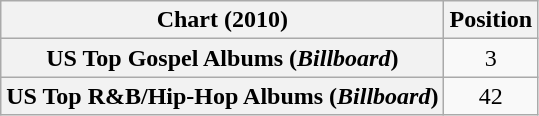<table class="wikitable sortable plainrowheaders" style="text-align:center">
<tr>
<th scope="col">Chart (2010)</th>
<th scope="col">Position</th>
</tr>
<tr>
<th scope="row">US Top Gospel Albums (<em>Billboard</em>)</th>
<td>3</td>
</tr>
<tr>
<th scope="row">US Top R&B/Hip-Hop Albums (<em>Billboard</em>)</th>
<td>42</td>
</tr>
</table>
